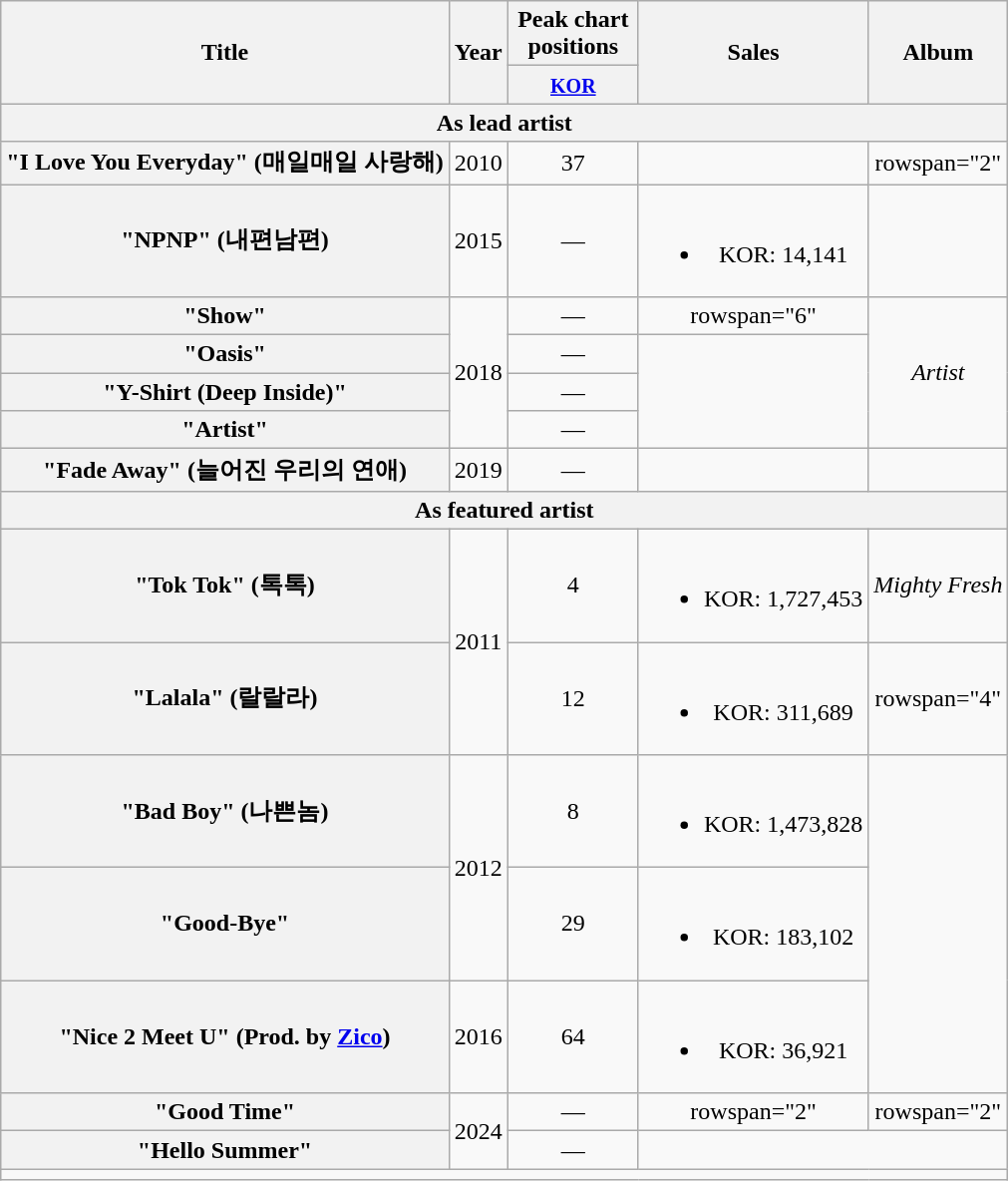<table class="wikitable plainrowheaders" style="text-align:center;">
<tr>
<th rowspan="2" scope="col">Title</th>
<th rowspan="2" scope="col">Year</th>
<th colspan="1" scope="col" style="width:5em;">Peak chart positions</th>
<th rowspan="2" scope="col">Sales</th>
<th rowspan="2" scope="col">Album</th>
</tr>
<tr>
<th><small><a href='#'>KOR</a></small><br></th>
</tr>
<tr>
<th colspan="5">As lead artist</th>
</tr>
<tr>
<th scope="row">"I Love You Everyday" (매일매일 사랑해)<br></th>
<td>2010</td>
<td>37</td>
<td></td>
<td>rowspan="2" </td>
</tr>
<tr>
<th scope="row">"NPNP" (내편남편)<br></th>
<td>2015</td>
<td>—</td>
<td><br><ul><li>KOR: 14,141</li></ul></td>
</tr>
<tr>
<th scope="row">"Show"</th>
<td rowspan="4">2018</td>
<td>—</td>
<td>rowspan="6" </td>
<td rowspan="4"><em>Artist</em></td>
</tr>
<tr>
<th scope="row">"Oasis"</th>
<td>—</td>
</tr>
<tr>
<th scope="row">"Y-Shirt (Deep Inside)"<br></th>
<td>—</td>
</tr>
<tr>
<th scope="row">"Artist"</th>
<td>—</td>
</tr>
<tr>
<th scope="row">"Fade Away" (늘어진 우리의 연애)</th>
<td>2019</td>
<td>—</td>
<td></td>
</tr>
<tr>
<th colspan="5">As featured artist</th>
</tr>
<tr>
<th scope="row">"Tok Tok" (톡톡)<br></th>
<td rowspan="2">2011</td>
<td>4</td>
<td><br><ul><li>KOR: 1,727,453</li></ul></td>
<td><em>Mighty Fresh</em></td>
</tr>
<tr>
<th scope="row">"Lalala" (랄랄라)<br></th>
<td>12</td>
<td><br><ul><li>KOR: 311,689</li></ul></td>
<td>rowspan="4" </td>
</tr>
<tr>
<th scope="row">"Bad Boy" (나쁜놈)<br></th>
<td rowspan=2>2012</td>
<td>8</td>
<td><br><ul><li>KOR: 1,473,828</li></ul></td>
</tr>
<tr>
<th scope="row">"Good-Bye"<br></th>
<td>29</td>
<td><br><ul><li>KOR: 183,102</li></ul></td>
</tr>
<tr>
<th scope="row">"Nice 2 Meet U" (Prod. by <a href='#'>Zico</a>)<br></th>
<td>2016</td>
<td>64</td>
<td><br><ul><li>KOR: 36,921</li></ul></td>
</tr>
<tr>
<th scope="row">"Good Time"<br></th>
<td rowspan="2">2024</td>
<td>—</td>
<td>rowspan="2" </td>
<td>rowspan="2" </td>
</tr>
<tr>
<th scope="row">"Hello Summer"<br></th>
<td>—</td>
</tr>
<tr>
<td colspan="5"></td>
</tr>
</table>
